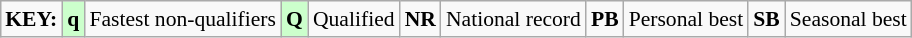<table class="wikitable" style="margin:0.5em auto; font-size:90%;">
<tr>
<td><strong>KEY:</strong></td>
<td bgcolor=ccffcc align=center><strong>q</strong></td>
<td>Fastest non-qualifiers</td>
<td bgcolor=ccffcc align=center><strong>Q</strong></td>
<td>Qualified</td>
<td align=center><strong>NR</strong></td>
<td>National record</td>
<td align=center><strong>PB</strong></td>
<td>Personal best</td>
<td align=center><strong>SB</strong></td>
<td>Seasonal best</td>
</tr>
</table>
